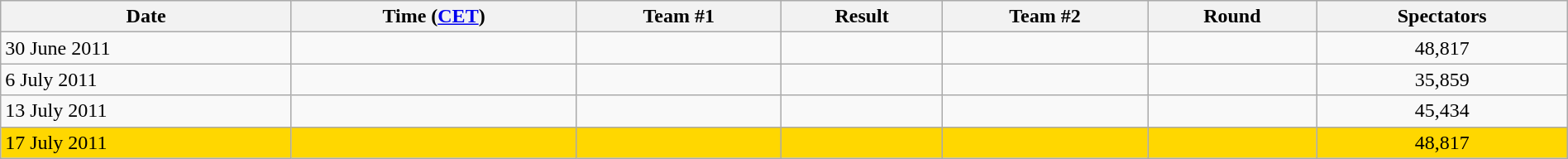<table class="wikitable" style="text-align: left;;" width="100%">
<tr>
<th>Date</th>
<th>Time (<a href='#'>CET</a>)</th>
<th>Team #1</th>
<th>Result</th>
<th>Team #2</th>
<th>Round</th>
<th>Spectators</th>
</tr>
<tr>
<td>30 June 2011</td>
<td></td>
<td align=right></td>
<td style="text-align:center;"></td>
<td></td>
<td></td>
<td style="text-align:center;">48,817</td>
</tr>
<tr>
<td>6 July 2011</td>
<td></td>
<td align=right></td>
<td style="text-align:center;"></td>
<td></td>
<td></td>
<td style="text-align:center;">35,859</td>
</tr>
<tr>
<td>13 July 2011</td>
<td></td>
<td align=right></td>
<td style="text-align:center;"></td>
<td></td>
<td></td>
<td style="text-align:center;">45,434</td>
</tr>
<tr style="background:gold;">
<td>17 July 2011</td>
<td></td>
<td align=right></td>
<td style="text-align:center;"></td>
<td></td>
<td></td>
<td style="text-align:center;">48,817</td>
</tr>
</table>
